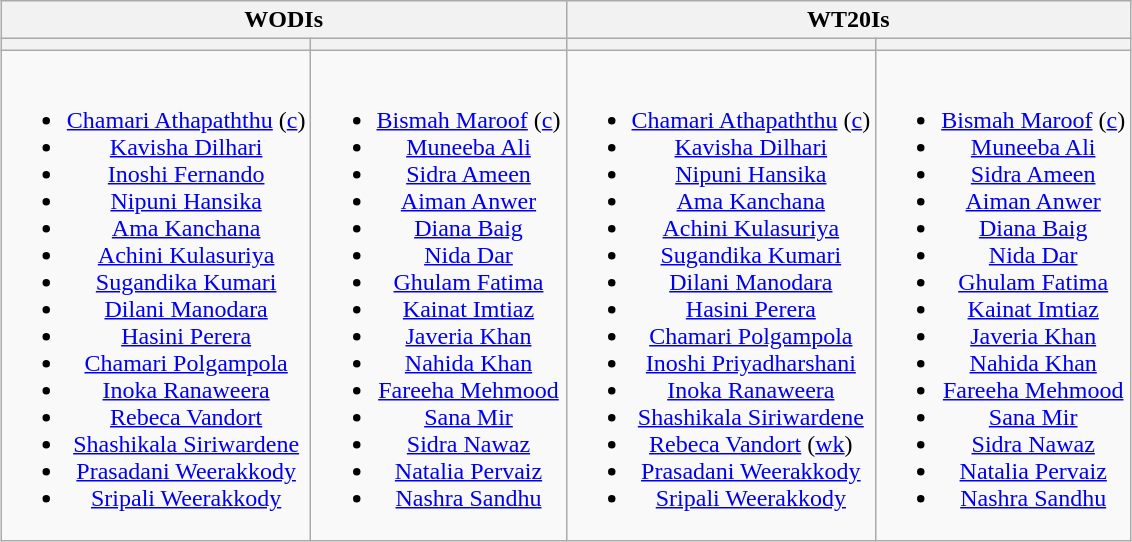<table class="wikitable" style="text-align:center; margin:auto">
<tr>
<th colspan=2>WODIs</th>
<th colspan=2>WT20Is</th>
</tr>
<tr>
<th></th>
<th></th>
<th></th>
<th></th>
</tr>
<tr style="vertical-align:top">
<td><br><ul><li><a href='#'>Chamari Athapaththu</a> (<a href='#'>c</a>)</li><li><a href='#'>Kavisha Dilhari</a></li><li><a href='#'>Inoshi Fernando</a></li><li><a href='#'>Nipuni Hansika</a></li><li><a href='#'>Ama Kanchana</a></li><li><a href='#'>Achini Kulasuriya</a></li><li><a href='#'>Sugandika Kumari</a></li><li><a href='#'>Dilani Manodara</a></li><li><a href='#'>Hasini Perera</a></li><li><a href='#'>Chamari Polgampola</a></li><li><a href='#'>Inoka Ranaweera</a></li><li><a href='#'>Rebeca Vandort</a></li><li><a href='#'>Shashikala Siriwardene</a></li><li><a href='#'>Prasadani Weerakkody</a></li><li><a href='#'>Sripali Weerakkody</a></li></ul></td>
<td><br><ul><li><a href='#'>Bismah Maroof</a> (<a href='#'>c</a>)</li><li><a href='#'>Muneeba Ali</a></li><li><a href='#'>Sidra Ameen</a></li><li><a href='#'>Aiman Anwer</a></li><li><a href='#'>Diana Baig</a></li><li><a href='#'>Nida Dar</a></li><li><a href='#'>Ghulam Fatima</a></li><li><a href='#'>Kainat Imtiaz</a></li><li><a href='#'>Javeria Khan</a></li><li><a href='#'>Nahida Khan</a></li><li><a href='#'>Fareeha Mehmood</a></li><li><a href='#'>Sana Mir</a></li><li><a href='#'>Sidra Nawaz</a></li><li><a href='#'>Natalia Pervaiz</a></li><li><a href='#'>Nashra Sandhu</a></li></ul></td>
<td><br><ul><li><a href='#'>Chamari Athapaththu</a> (<a href='#'>c</a>)</li><li><a href='#'>Kavisha Dilhari</a></li><li><a href='#'>Nipuni Hansika</a></li><li><a href='#'>Ama Kanchana</a></li><li><a href='#'>Achini Kulasuriya</a></li><li><a href='#'>Sugandika Kumari</a></li><li><a href='#'>Dilani Manodara</a></li><li><a href='#'>Hasini Perera</a></li><li><a href='#'>Chamari Polgampola</a></li><li><a href='#'>Inoshi Priyadharshani</a></li><li><a href='#'>Inoka Ranaweera</a></li><li><a href='#'>Shashikala Siriwardene</a></li><li><a href='#'>Rebeca Vandort</a> (<a href='#'>wk</a>)</li><li><a href='#'>Prasadani Weerakkody</a></li><li><a href='#'>Sripali Weerakkody</a></li></ul></td>
<td><br><ul><li><a href='#'>Bismah Maroof</a> (<a href='#'>c</a>)</li><li><a href='#'>Muneeba Ali</a></li><li><a href='#'>Sidra Ameen</a></li><li><a href='#'>Aiman Anwer</a></li><li><a href='#'>Diana Baig</a></li><li><a href='#'>Nida Dar</a></li><li><a href='#'>Ghulam Fatima</a></li><li><a href='#'>Kainat Imtiaz</a></li><li><a href='#'>Javeria Khan</a></li><li><a href='#'>Nahida Khan</a></li><li><a href='#'>Fareeha Mehmood</a></li><li><a href='#'>Sana Mir</a></li><li><a href='#'>Sidra Nawaz</a></li><li><a href='#'>Natalia Pervaiz</a></li><li><a href='#'>Nashra Sandhu</a></li></ul></td>
</tr>
</table>
